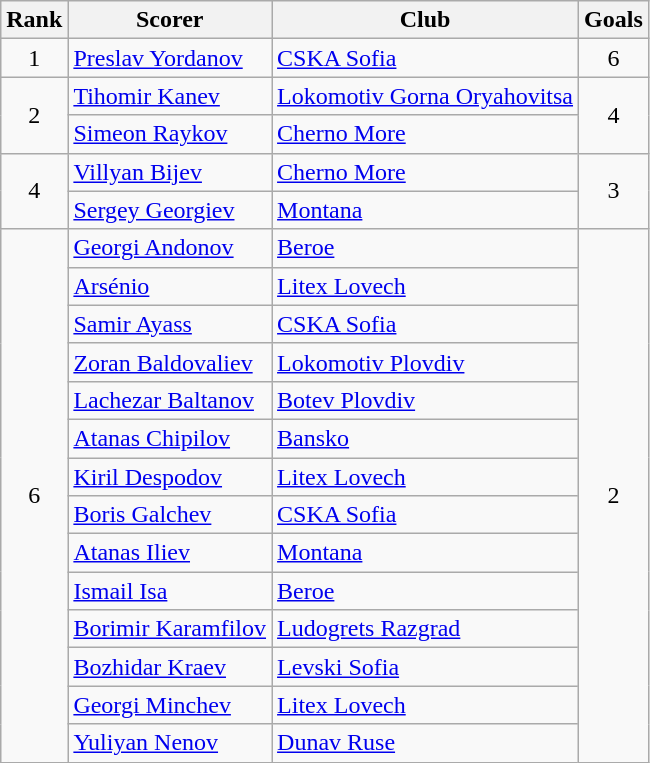<table class="wikitable" style="text-align:center">
<tr>
<th>Rank</th>
<th>Scorer</th>
<th>Club</th>
<th>Goals</th>
</tr>
<tr>
<td rowspan=1>1</td>
<td align=left> <a href='#'>Preslav Yordanov</a></td>
<td align=left><a href='#'>CSKA Sofia</a></td>
<td rowspan=1>6</td>
</tr>
<tr>
<td rowspan=2>2</td>
<td align=left> <a href='#'>Tihomir Kanev</a></td>
<td align=left><a href='#'>Lokomotiv Gorna Oryahovitsa</a></td>
<td rowspan=2>4</td>
</tr>
<tr>
<td align=left> <a href='#'>Simeon Raykov</a></td>
<td align=left><a href='#'>Cherno More</a></td>
</tr>
<tr>
<td rowspan=2>4</td>
<td align=left> <a href='#'>Villyan Bijev</a></td>
<td align=left><a href='#'>Cherno More</a></td>
<td rowspan=2>3</td>
</tr>
<tr>
<td align=left> <a href='#'>Sergey Georgiev</a></td>
<td align=left><a href='#'>Montana</a></td>
</tr>
<tr>
<td rowspan=14>6</td>
<td align=left> <a href='#'>Georgi Andonov</a></td>
<td align=left><a href='#'>Beroe</a></td>
<td rowspan=14>2</td>
</tr>
<tr>
<td align=left> <a href='#'>Arsénio</a></td>
<td align=left><a href='#'>Litex Lovech</a></td>
</tr>
<tr>
<td align=left> <a href='#'>Samir Ayass</a></td>
<td align=left><a href='#'>CSKA Sofia</a></td>
</tr>
<tr>
<td align=left> <a href='#'>Zoran Baldovaliev</a></td>
<td align=left><a href='#'>Lokomotiv Plovdiv</a></td>
</tr>
<tr>
<td align=left> <a href='#'>Lachezar Baltanov</a></td>
<td align=left><a href='#'>Botev Plovdiv</a></td>
</tr>
<tr>
<td align=left> <a href='#'>Atanas Chipilov</a></td>
<td align=left><a href='#'>Bansko</a></td>
</tr>
<tr>
<td align=left> <a href='#'>Kiril Despodov</a></td>
<td align=left><a href='#'>Litex Lovech</a></td>
</tr>
<tr>
<td align=left> <a href='#'>Boris Galchev</a></td>
<td align=left><a href='#'>CSKA Sofia</a></td>
</tr>
<tr>
<td align=left> <a href='#'>Atanas Iliev</a></td>
<td align=left><a href='#'>Montana</a></td>
</tr>
<tr>
<td align=left> <a href='#'>Ismail Isa</a></td>
<td align=left><a href='#'>Beroe</a></td>
</tr>
<tr>
<td align=left> <a href='#'>Borimir Karamfilov</a></td>
<td align=left><a href='#'>Ludogrets Razgrad</a></td>
</tr>
<tr>
<td align=left> <a href='#'>Bozhidar Kraev</a></td>
<td align=left><a href='#'>Levski Sofia</a></td>
</tr>
<tr>
<td align=left> <a href='#'>Georgi Minchev</a></td>
<td align=left><a href='#'>Litex Lovech</a></td>
</tr>
<tr>
<td align=left> <a href='#'>Yuliyan Nenov</a></td>
<td align=left><a href='#'>Dunav Ruse</a></td>
</tr>
</table>
